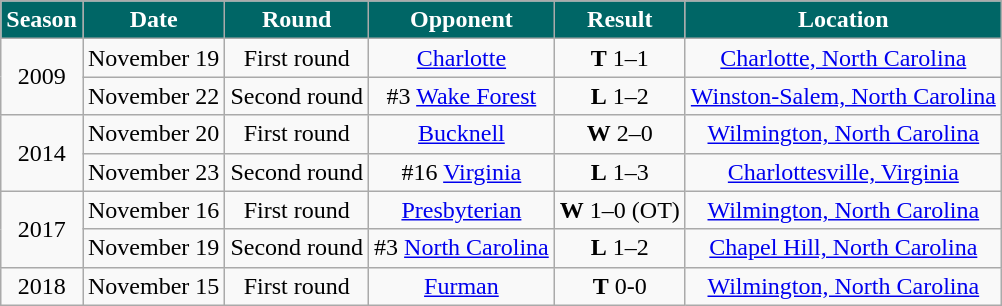<table class="wikitable" style="text-align:center">
<tr>
<th style="background:#006666; color:White;">Season</th>
<th style="background:#006666; color:White;">Date</th>
<th style="background:#006666; color:White;">Round</th>
<th style="background:#006666; color:White;">Opponent</th>
<th style="background:#006666; color:White;">Result</th>
<th style="background:#006666; color:White;">Location</th>
</tr>
<tr>
<td rowspan="2">2009</td>
<td>November 19</td>
<td>First round</td>
<td><a href='#'>Charlotte</a></td>
<td><strong>T</strong> 1–1</td>
<td><a href='#'>Charlotte, North Carolina</a></td>
</tr>
<tr>
<td>November 22</td>
<td>Second round</td>
<td>#3 <a href='#'>Wake Forest</a></td>
<td><strong>L</strong> 1–2</td>
<td><a href='#'>Winston-Salem, North Carolina</a></td>
</tr>
<tr>
<td rowspan="2">2014</td>
<td>November 20</td>
<td>First round</td>
<td><a href='#'>Bucknell</a></td>
<td><strong>W</strong> 2–0</td>
<td><a href='#'>Wilmington, North Carolina</a></td>
</tr>
<tr>
<td>November 23</td>
<td>Second round</td>
<td>#16 <a href='#'>Virginia</a></td>
<td><strong>L</strong> 1–3</td>
<td><a href='#'>Charlottesville, Virginia</a></td>
</tr>
<tr>
<td rowspan="2">2017</td>
<td>November 16</td>
<td>First round</td>
<td><a href='#'>Presbyterian</a></td>
<td><strong>W</strong> 1–0 (OT)</td>
<td><a href='#'>Wilmington, North Carolina</a></td>
</tr>
<tr>
<td>November 19</td>
<td>Second round</td>
<td>#3 <a href='#'>North Carolina</a></td>
<td><strong>L</strong> 1–2</td>
<td><a href='#'>Chapel Hill, North Carolina</a></td>
</tr>
<tr>
<td>2018</td>
<td>November 15</td>
<td>First round</td>
<td><a href='#'>Furman</a></td>
<td><strong>T</strong> 0-0</td>
<td><a href='#'>Wilmington, North Carolina</a></td>
</tr>
</table>
